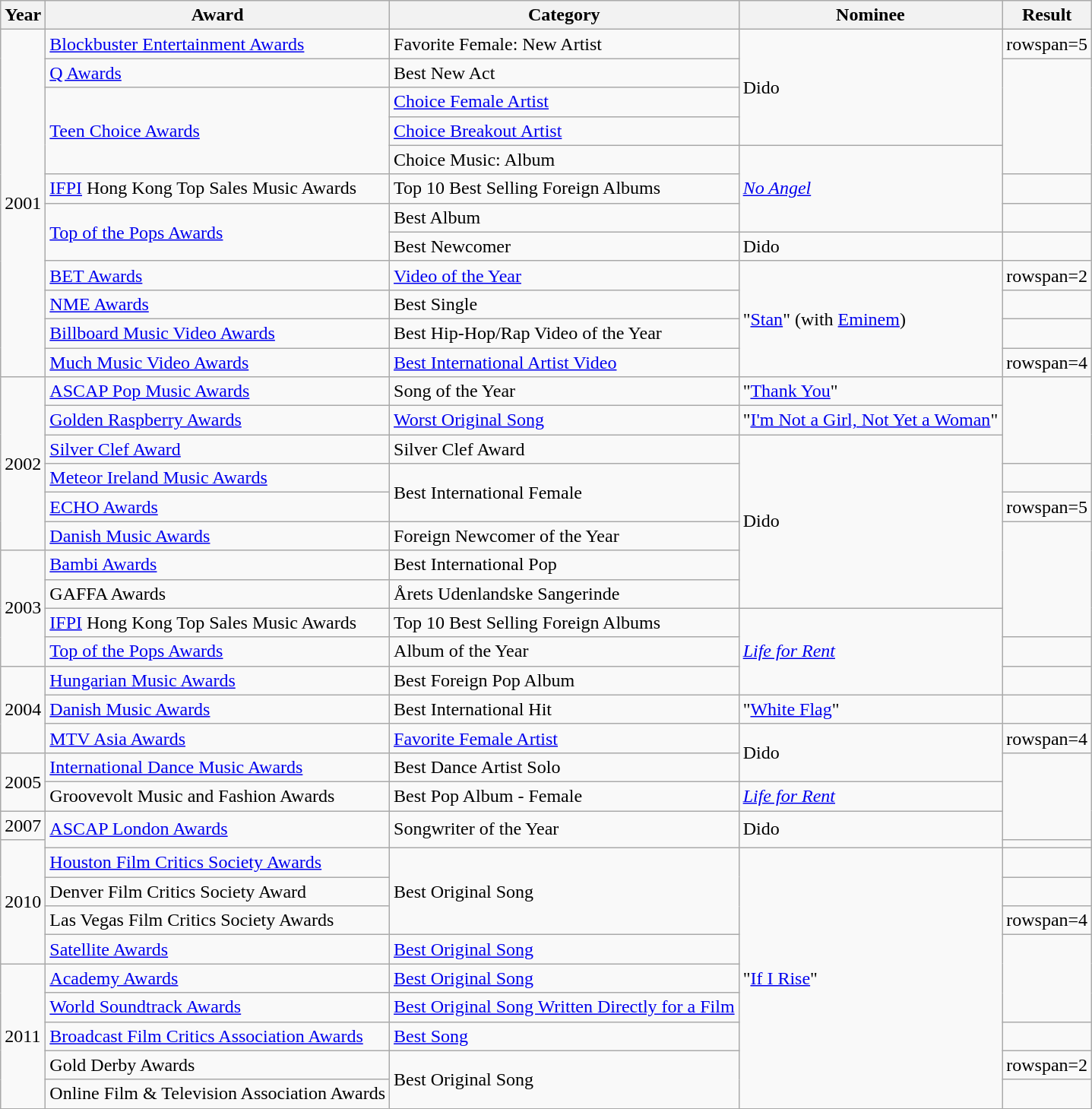<table class="wikitable sortable">
<tr>
<th>Year</th>
<th>Award</th>
<th>Category</th>
<th>Nominee</th>
<th>Result</th>
</tr>
<tr>
<td rowspan=12>2001</td>
<td><a href='#'>Blockbuster Entertainment Awards</a></td>
<td>Favorite Female: New Artist</td>
<td rowspan=4>Dido</td>
<td>rowspan=5 </td>
</tr>
<tr>
<td><a href='#'>Q Awards</a></td>
<td>Best New Act</td>
</tr>
<tr>
<td rowspan=3><a href='#'>Teen Choice Awards</a></td>
<td><a href='#'>Choice Female Artist</a></td>
</tr>
<tr>
<td><a href='#'>Choice Breakout Artist</a></td>
</tr>
<tr>
<td>Choice Music: Album</td>
<td rowspan=3><em><a href='#'>No Angel</a></em></td>
</tr>
<tr>
<td><a href='#'>IFPI</a> Hong Kong Top Sales Music Awards</td>
<td>Top 10 Best Selling Foreign Albums</td>
<td></td>
</tr>
<tr>
<td rowspan=2><a href='#'>Top of the Pops Awards</a></td>
<td>Best Album</td>
<td></td>
</tr>
<tr>
<td>Best Newcomer</td>
<td>Dido</td>
<td></td>
</tr>
<tr>
<td><a href='#'>BET Awards</a></td>
<td><a href='#'>Video of the Year</a></td>
<td rowspan=4>"<a href='#'>Stan</a>" (with <a href='#'>Eminem</a>)</td>
<td>rowspan=2 </td>
</tr>
<tr>
<td><a href='#'>NME Awards</a></td>
<td>Best Single</td>
</tr>
<tr>
<td><a href='#'>Billboard Music Video Awards</a></td>
<td>Best Hip-Hop/Rap Video of the Year</td>
<td></td>
</tr>
<tr>
<td><a href='#'>Much Music Video Awards</a></td>
<td><a href='#'>Best International Artist Video</a></td>
<td>rowspan=4 </td>
</tr>
<tr>
<td rowspan=6>2002</td>
<td><a href='#'>ASCAP Pop Music Awards</a></td>
<td>Song of the Year</td>
<td>"<a href='#'>Thank You</a>"</td>
</tr>
<tr>
<td><a href='#'>Golden Raspberry Awards</a></td>
<td><a href='#'>Worst Original Song</a></td>
<td>"<a href='#'>I'm Not a Girl, Not Yet a Woman</a>"</td>
</tr>
<tr>
<td><a href='#'>Silver Clef Award</a></td>
<td>Silver Clef Award</td>
<td rowspan=6>Dido</td>
</tr>
<tr>
<td><a href='#'>Meteor Ireland Music Awards</a></td>
<td rowspan=2>Best International Female</td>
<td></td>
</tr>
<tr>
<td><a href='#'>ECHO Awards</a></td>
<td>rowspan=5 </td>
</tr>
<tr>
<td><a href='#'>Danish Music Awards</a></td>
<td>Foreign Newcomer of the Year</td>
</tr>
<tr>
<td rowspan=4>2003</td>
<td><a href='#'>Bambi Awards</a></td>
<td>Best International Pop</td>
</tr>
<tr>
<td>GAFFA Awards</td>
<td>Årets Udenlandske Sangerinde</td>
</tr>
<tr>
<td><a href='#'>IFPI</a> Hong Kong Top Sales Music Awards</td>
<td>Top 10 Best Selling Foreign Albums</td>
<td rowspan=3><em><a href='#'>Life for Rent</a></em></td>
</tr>
<tr>
<td><a href='#'>Top of the Pops Awards</a></td>
<td>Album of the Year</td>
<td></td>
</tr>
<tr>
<td rowspan=3>2004</td>
<td><a href='#'>Hungarian Music Awards</a></td>
<td>Best Foreign Pop Album</td>
<td></td>
</tr>
<tr>
<td><a href='#'>Danish Music Awards</a></td>
<td>Best International Hit</td>
<td>"<a href='#'>White Flag</a>"</td>
<td></td>
</tr>
<tr>
<td><a href='#'>MTV Asia Awards</a></td>
<td><a href='#'>Favorite Female Artist</a></td>
<td rowspan=2>Dido</td>
<td>rowspan=4 </td>
</tr>
<tr>
<td rowspan=2>2005</td>
<td><a href='#'>International Dance Music Awards</a></td>
<td>Best Dance Artist Solo</td>
</tr>
<tr>
<td>Groovevolt Music and Fashion Awards</td>
<td>Best Pop Album - Female</td>
<td><em><a href='#'>Life for Rent</a></em></td>
</tr>
<tr>
<td>2007</td>
<td rowspan=2><a href='#'>ASCAP London Awards</a></td>
<td rowspan=2>Songwriter of the Year</td>
<td rowspan=2>Dido</td>
</tr>
<tr>
<td rowspan=5>2010</td>
<td></td>
</tr>
<tr>
<td><a href='#'>Houston Film Critics Society Awards</a></td>
<td rowspan=3>Best Original Song</td>
<td rowspan=9>"<a href='#'>If I Rise</a>"</td>
<td></td>
</tr>
<tr>
<td>Denver Film Critics Society Award</td>
<td></td>
</tr>
<tr>
<td>Las Vegas Film Critics Society Awards</td>
<td>rowspan=4 </td>
</tr>
<tr>
<td><a href='#'>Satellite Awards</a></td>
<td><a href='#'>Best Original Song</a></td>
</tr>
<tr>
<td rowspan=5>2011</td>
<td><a href='#'>Academy Awards</a></td>
<td><a href='#'>Best Original Song</a></td>
</tr>
<tr>
<td><a href='#'>World Soundtrack Awards</a></td>
<td><a href='#'>Best Original Song Written Directly for a Film</a></td>
</tr>
<tr>
<td><a href='#'>Broadcast Film Critics Association Awards</a></td>
<td><a href='#'>Best Song</a></td>
<td></td>
</tr>
<tr>
<td>Gold Derby Awards</td>
<td rowspan=2>Best Original Song</td>
<td>rowspan=2 </td>
</tr>
<tr>
<td>Online Film & Television Association Awards</td>
</tr>
</table>
